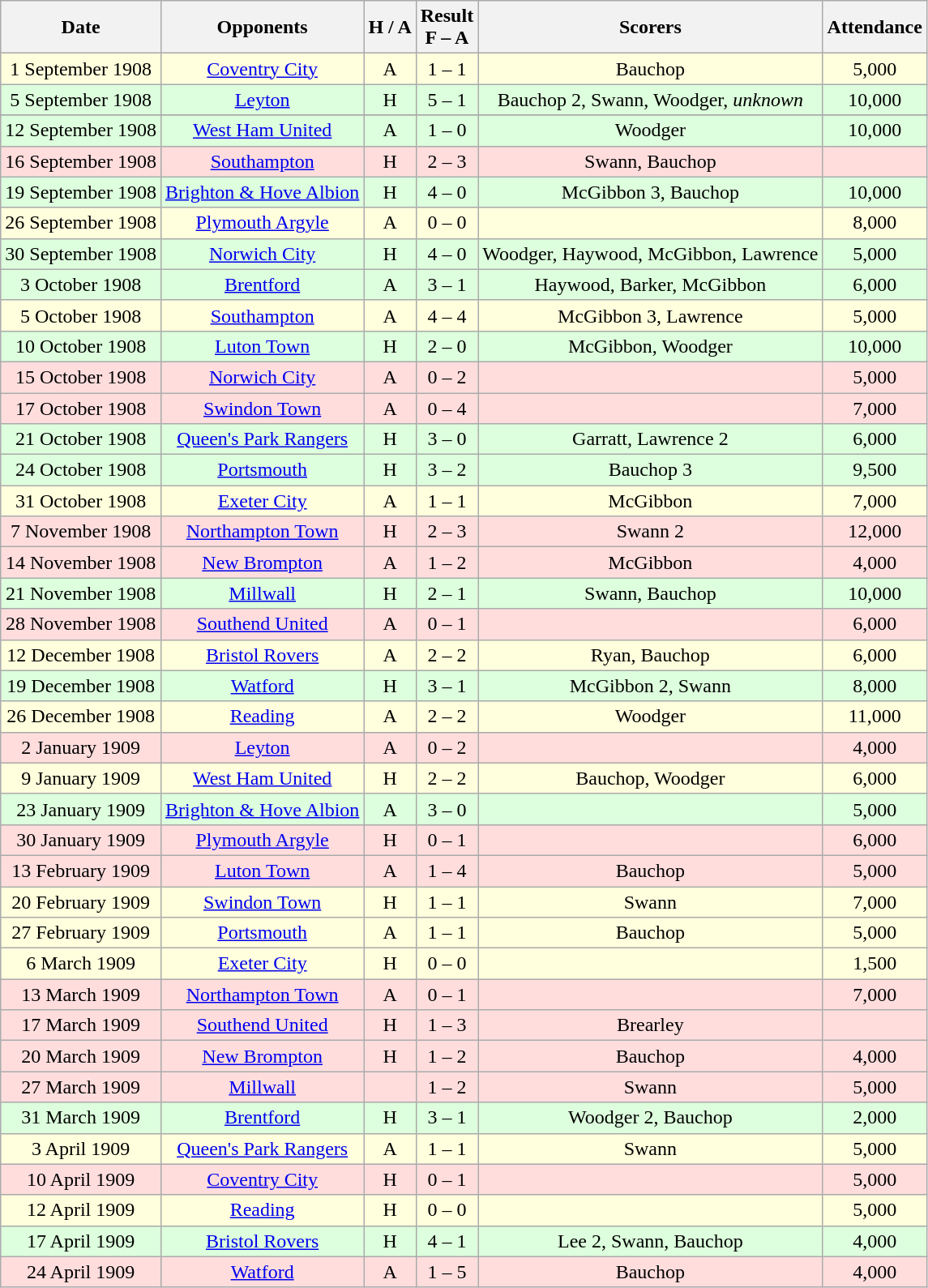<table class="wikitable" style="text-align:center">
<tr>
<th>Date</th>
<th>Opponents</th>
<th>H / A</th>
<th>Result<br>F – A</th>
<th>Scorers</th>
<th>Attendance</th>
</tr>
<tr bgcolor="#ffffdd">
<td>1 September 1908</td>
<td><a href='#'>Coventry City</a></td>
<td>A</td>
<td>1 – 1</td>
<td>Bauchop</td>
<td>5,000</td>
</tr>
<tr bgcolor="#ddffdd">
<td>5 September 1908</td>
<td><a href='#'>Leyton</a></td>
<td>H</td>
<td>5 – 1</td>
<td>Bauchop 2, Swann, Woodger, <em>unknown</em></td>
<td>10,000</td>
</tr>
<tr>
</tr>
<tr bgcolor="#ddffdd">
<td>12 September 1908</td>
<td><a href='#'>West Ham United</a></td>
<td>A</td>
<td>1 – 0</td>
<td>Woodger</td>
<td>10,000</td>
</tr>
<tr bgcolor="#ffdddd">
<td>16 September 1908</td>
<td><a href='#'>Southampton</a></td>
<td>H</td>
<td>2 – 3</td>
<td>Swann, Bauchop</td>
<td></td>
</tr>
<tr bgcolor="#ddffdd">
<td>19 September 1908</td>
<td><a href='#'>Brighton & Hove Albion</a></td>
<td>H</td>
<td>4 – 0</td>
<td>McGibbon 3, Bauchop</td>
<td>10,000</td>
</tr>
<tr bgcolor="#ffffdd">
<td>26 September 1908</td>
<td><a href='#'>Plymouth Argyle</a></td>
<td>A</td>
<td>0 – 0</td>
<td></td>
<td>8,000</td>
</tr>
<tr bgcolor="#ddffdd">
<td>30 September 1908</td>
<td><a href='#'>Norwich City</a></td>
<td>H</td>
<td>4 – 0</td>
<td>Woodger, Haywood, McGibbon, Lawrence</td>
<td>5,000</td>
</tr>
<tr bgcolor="#ddffdd">
<td>3 October 1908</td>
<td><a href='#'>Brentford</a></td>
<td>A</td>
<td>3 – 1</td>
<td>Haywood, Barker, McGibbon</td>
<td>6,000</td>
</tr>
<tr bgcolor="#ffffdd">
<td>5 October 1908</td>
<td><a href='#'>Southampton</a></td>
<td>A</td>
<td>4 – 4</td>
<td>McGibbon 3, Lawrence</td>
<td>5,000</td>
</tr>
<tr bgcolor="#ddffdd">
<td>10 October 1908</td>
<td><a href='#'>Luton Town</a></td>
<td>H</td>
<td>2 – 0</td>
<td>McGibbon, Woodger</td>
<td>10,000</td>
</tr>
<tr bgcolor="#ffdddd">
<td>15 October 1908</td>
<td><a href='#'>Norwich City</a></td>
<td>A</td>
<td>0 – 2</td>
<td></td>
<td>5,000</td>
</tr>
<tr bgcolor="#ffdddd">
<td>17 October 1908</td>
<td><a href='#'>Swindon Town</a></td>
<td>A</td>
<td>0 – 4</td>
<td></td>
<td>7,000</td>
</tr>
<tr bgcolor="#ddffdd">
<td>21 October 1908</td>
<td><a href='#'>Queen's Park Rangers</a></td>
<td>H</td>
<td>3 – 0</td>
<td>Garratt, Lawrence 2</td>
<td>6,000</td>
</tr>
<tr bgcolor="#ddffdd">
<td>24 October 1908</td>
<td><a href='#'>Portsmouth</a></td>
<td>H</td>
<td>3 – 2</td>
<td>Bauchop 3</td>
<td>9,500</td>
</tr>
<tr bgcolor="#ffffdd">
<td>31 October 1908</td>
<td><a href='#'>Exeter City</a></td>
<td>A</td>
<td>1 – 1</td>
<td>McGibbon</td>
<td>7,000</td>
</tr>
<tr bgcolor="#ffdddd">
<td>7 November 1908</td>
<td><a href='#'>Northampton Town</a></td>
<td>H</td>
<td>2 – 3</td>
<td>Swann 2</td>
<td>12,000</td>
</tr>
<tr bgcolor="#ffdddd">
<td>14 November 1908</td>
<td><a href='#'>New Brompton</a></td>
<td>A</td>
<td>1 – 2</td>
<td>McGibbon</td>
<td>4,000</td>
</tr>
<tr bgcolor="#ddffdd">
<td>21 November 1908</td>
<td><a href='#'>Millwall</a></td>
<td>H</td>
<td>2 – 1</td>
<td>Swann, Bauchop</td>
<td>10,000</td>
</tr>
<tr bgcolor="#ffdddd">
<td>28 November 1908</td>
<td><a href='#'>Southend United</a></td>
<td>A</td>
<td>0 – 1</td>
<td></td>
<td>6,000</td>
</tr>
<tr bgcolor="#ffffdd">
<td>12 December 1908</td>
<td><a href='#'>Bristol Rovers</a></td>
<td>A</td>
<td>2 – 2</td>
<td>Ryan, Bauchop</td>
<td>6,000</td>
</tr>
<tr bgcolor="#ddffdd">
<td>19 December 1908</td>
<td><a href='#'>Watford</a></td>
<td>H</td>
<td>3 – 1</td>
<td>McGibbon 2, Swann</td>
<td>8,000</td>
</tr>
<tr bgcolor="#ffffdd">
<td>26 December 1908</td>
<td><a href='#'>Reading</a></td>
<td>A</td>
<td>2 – 2</td>
<td>Woodger</td>
<td>11,000</td>
</tr>
<tr bgcolor="#ffdddd">
<td>2 January 1909</td>
<td><a href='#'>Leyton</a></td>
<td>A</td>
<td>0 – 2</td>
<td></td>
<td>4,000</td>
</tr>
<tr bgcolor="#ffffdd">
<td>9 January 1909</td>
<td><a href='#'>West Ham United</a></td>
<td>H</td>
<td>2 – 2</td>
<td>Bauchop, Woodger</td>
<td>6,000</td>
</tr>
<tr bgcolor="#ddffdd">
<td>23 January 1909</td>
<td><a href='#'>Brighton & Hove Albion</a></td>
<td>A</td>
<td>3 – 0</td>
<td></td>
<td>5,000</td>
</tr>
<tr bgcolor="#ffdddd">
<td>30 January 1909</td>
<td><a href='#'>Plymouth Argyle</a></td>
<td>H</td>
<td>0 – 1</td>
<td></td>
<td>6,000</td>
</tr>
<tr bgcolor="#ffdddd">
<td>13 February 1909</td>
<td><a href='#'>Luton Town</a></td>
<td>A</td>
<td>1 – 4</td>
<td>Bauchop</td>
<td>5,000</td>
</tr>
<tr bgcolor="#ffffdd">
<td>20 February 1909</td>
<td><a href='#'>Swindon Town</a></td>
<td>H</td>
<td>1 – 1</td>
<td>Swann</td>
<td>7,000</td>
</tr>
<tr bgcolor="#ffffdd">
<td>27 February 1909</td>
<td><a href='#'>Portsmouth</a></td>
<td>A</td>
<td>1 – 1</td>
<td>Bauchop</td>
<td>5,000</td>
</tr>
<tr bgcolor="#ffffdd">
<td>6 March 1909</td>
<td><a href='#'>Exeter City</a></td>
<td>H</td>
<td>0 – 0</td>
<td></td>
<td>1,500</td>
</tr>
<tr bgcolor="#ffdddd">
<td>13 March 1909</td>
<td><a href='#'>Northampton Town</a></td>
<td>A</td>
<td>0 – 1</td>
<td></td>
<td>7,000</td>
</tr>
<tr bgcolor="#ffdddd">
<td>17 March 1909</td>
<td><a href='#'>Southend United</a></td>
<td>H</td>
<td>1 – 3</td>
<td>Brearley</td>
<td></td>
</tr>
<tr bgcolor="#ffdddd">
<td>20 March 1909</td>
<td><a href='#'>New Brompton</a></td>
<td>H</td>
<td>1 – 2</td>
<td>Bauchop</td>
<td>4,000</td>
</tr>
<tr bgcolor="#ffdddd">
<td>27 March 1909</td>
<td><a href='#'>Millwall</a></td>
<td></td>
<td>1 – 2</td>
<td>Swann</td>
<td>5,000</td>
</tr>
<tr bgcolor="#ddffdd">
<td>31 March 1909</td>
<td><a href='#'>Brentford</a></td>
<td>H</td>
<td>3 – 1</td>
<td>Woodger 2, Bauchop</td>
<td>2,000</td>
</tr>
<tr bgcolor="#ffffdd">
<td>3 April 1909</td>
<td><a href='#'>Queen's Park Rangers</a></td>
<td>A</td>
<td>1 – 1</td>
<td>Swann</td>
<td>5,000</td>
</tr>
<tr bgcolor="#ffdddd">
<td>10 April 1909</td>
<td><a href='#'>Coventry City</a></td>
<td>H</td>
<td>0 – 1</td>
<td></td>
<td>5,000</td>
</tr>
<tr bgcolor="#ffffdd">
<td>12 April 1909</td>
<td><a href='#'>Reading</a></td>
<td>H</td>
<td>0 – 0</td>
<td></td>
<td>5,000</td>
</tr>
<tr bgcolor="#ddffdd">
<td>17 April 1909</td>
<td><a href='#'>Bristol Rovers</a></td>
<td>H</td>
<td>4 – 1</td>
<td>Lee 2, Swann, Bauchop</td>
<td>4,000</td>
</tr>
<tr bgcolor="#ffdddd">
<td>24 April 1909</td>
<td><a href='#'>Watford</a></td>
<td>A</td>
<td>1 – 5</td>
<td>Bauchop</td>
<td>4,000</td>
</tr>
</table>
